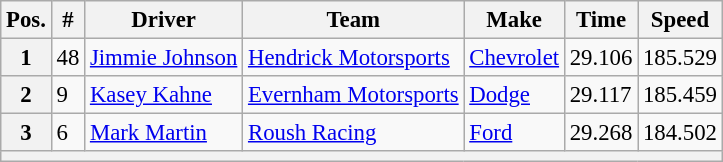<table class="wikitable" style="font-size:95%">
<tr>
<th>Pos.</th>
<th>#</th>
<th>Driver</th>
<th>Team</th>
<th>Make</th>
<th>Time</th>
<th>Speed</th>
</tr>
<tr>
<th>1</th>
<td>48</td>
<td><a href='#'>Jimmie Johnson</a></td>
<td><a href='#'>Hendrick Motorsports</a></td>
<td><a href='#'>Chevrolet</a></td>
<td>29.106</td>
<td>185.529</td>
</tr>
<tr>
<th>2</th>
<td>9</td>
<td><a href='#'>Kasey Kahne</a></td>
<td><a href='#'>Evernham Motorsports</a></td>
<td><a href='#'>Dodge</a></td>
<td>29.117</td>
<td>185.459</td>
</tr>
<tr>
<th>3</th>
<td>6</td>
<td><a href='#'>Mark Martin</a></td>
<td><a href='#'>Roush Racing</a></td>
<td><a href='#'>Ford</a></td>
<td>29.268</td>
<td>184.502</td>
</tr>
<tr>
<th colspan="7"></th>
</tr>
</table>
